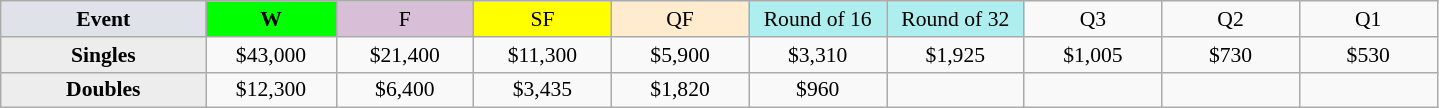<table class=wikitable style=font-size:90%;text-align:center>
<tr>
<td width=130 bgcolor=dfe2e9><strong>Event</strong></td>
<td width=80 bgcolor=lime><strong>W</strong></td>
<td width=85 bgcolor=thistle>F</td>
<td width=85 bgcolor=ffff00>SF</td>
<td width=85 bgcolor=ffebcd>QF</td>
<td width=85 bgcolor=afeeee>Round of 16</td>
<td width=85 bgcolor=afeeee>Round of 32</td>
<td width=85>Q3</td>
<td width=85>Q2</td>
<td width=85>Q1</td>
</tr>
<tr>
<th style=background:#ededed>Singles</th>
<td>$43,000</td>
<td>$21,400</td>
<td>$11,300</td>
<td>$5,900</td>
<td>$3,310</td>
<td>$1,925</td>
<td>$1,005</td>
<td>$730</td>
<td>$530</td>
</tr>
<tr>
<th style=background:#ededed>Doubles</th>
<td>$12,300</td>
<td>$6,400</td>
<td>$3,435</td>
<td>$1,820</td>
<td>$960</td>
<td></td>
<td></td>
<td></td>
<td></td>
</tr>
</table>
